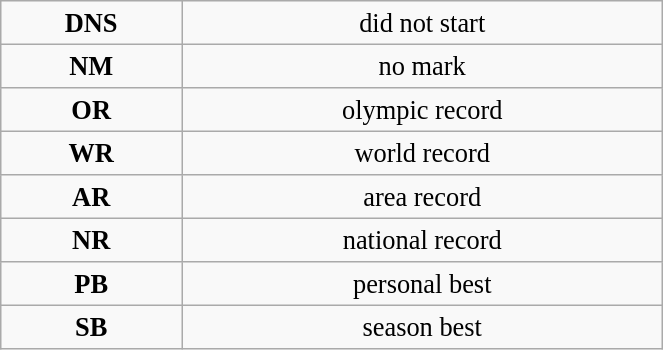<table class="wikitable" style=" text-align:center; font-size:110%;" width="35%">
<tr>
<td><strong>DNS</strong></td>
<td>did not start</td>
</tr>
<tr>
<td><strong>NM</strong></td>
<td>no mark</td>
</tr>
<tr>
<td><strong>OR</strong></td>
<td>olympic record</td>
</tr>
<tr>
<td><strong>WR</strong></td>
<td>world record</td>
</tr>
<tr>
<td><strong>AR</strong></td>
<td>area record</td>
</tr>
<tr>
<td><strong>NR</strong></td>
<td>national record</td>
</tr>
<tr>
<td><strong>PB</strong></td>
<td>personal best</td>
</tr>
<tr>
<td><strong>SB</strong></td>
<td>season best</td>
</tr>
</table>
